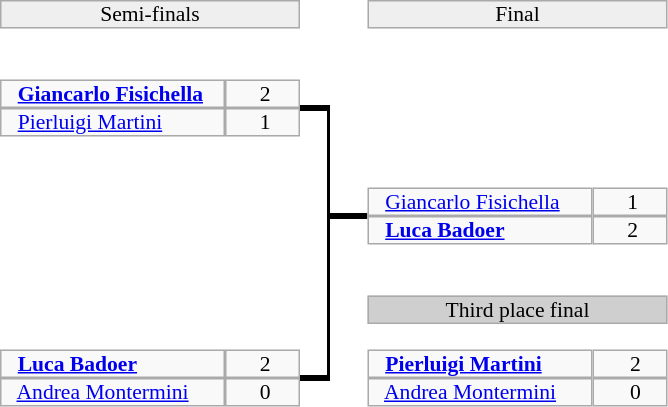<table border=0 cellpadding=0 cellspacing=0 style="font-size: 90%; margin:1em 2em 1em 1em;">
<tr>
<td> </td>
<td align="center" colspan="2" style="border:1px solid #aaa;" bgcolor=#EFEFEF>Semi-finals</td>
<td colspan="2"></td>
<td align="center" colspan="2" style="border:1px solid #aaa;" bgcolor=#EFEFEF>Final</td>
</tr>
<tr>
<td> </td>
<td width=150> </td>
<td width=50> </td>
<td width=20> </td>
<td width=25> </td>
<td width=150> </td>
<td width=50> </td>
</tr>
<tr>
<td height=6></td>
<td colspan="6" rowspan="1"> </td>
</tr>
<tr>
<td height=6></td>
<td style="border:1px solid #aaa;" bgcolor="#f9f9f9">   <strong><a href='#'>Giancarlo Fisichella</a></strong></td>
<td align=center style="border:1px solid #aaa;" bgcolor=#f9f9f9> 2</td>
<td align=center style="border-width:0 0 2px 0; border-style:solid;border-color:black;"> </td>
</tr>
<tr>
<td height=6></td>
<td style="border:1px solid #aaa;" bgcolor="#f9f9f9">    <a href='#'>Pierluigi Martini</a></td>
<td align=center style="border:1px solid #aaa;" bgcolor=#f9f9f9> 1</td>
<td rowspan="10" align=center style="border-width:2px 2px 2px 0; border-style:solid;border-color:black;"> </td>
</tr>
<tr>
<td height=6></td>
<td> </td>
</tr>
<tr>
<td height=6></td>
<td colspan="4" rowspan="1"></td>
<td colspan="2" rowspan="1"> </td>
</tr>
<tr>
<td height=6></td>
<td rowspan="2" colspan="3"> </td>
<td align=center style="border-width:0 0 2px 0; border-style:solid;border-color:black;"> </td>
<td style="border:1px solid #aaa;" bgcolor="#f9f9f9">   <a href='#'>Giancarlo Fisichella</a></td>
<td align=center style="border:1px solid #aaa;" bgcolor=#f9f9f9> 1</td>
</tr>
<tr>
<td height=6></td>
<td align=center style="border-width:2px 0 0 0; border-style:solid;border-color:black;"></td>
<td style="border:1px solid #aaa;" bgcolor="#f9f9f9">   <strong><a href='#'>Luca Badoer</a></strong></td>
<td align=center style="border:1px solid #aaa;" bgcolor=#f9f9f9> 2</td>
</tr>
<tr>
<td height=6></td>
<td> </td>
</tr>
<tr>
<td height="6"></td>
<td> </td>
</tr>
<tr>
<td height=6></td>
<td colspan="4" rowspan="1"></td>
<td colspan="2" rowspan="1" align="center" style="border:1px solid #aaa;" bgcolor="#CFCFCF">Third place final</td>
</tr>
<tr>
<td height=6></td>
<td colspan="2" rowspan="1"> </td>
<td colspan="1" rowspan="1"></td>
<td colspan="2" rowspan="1"> </td>
</tr>
<tr>
<td height=6></td>
<td style="border:1px solid #aaa;" bgcolor="#f9f9f9">   <strong><a href='#'>Luca Badoer</a></strong></td>
<td align=center style="border:1px solid #aaa;" bgcolor=#f9f9f9> 2</td>
<td colspan="1" rowspan="1"></td>
<td style="border:1px solid #aaa;" bgcolor="#f9f9f9">   <strong><a href='#'>Pierluigi Martini</a></strong></td>
<td style="border:1px solid #aaa;" bgcolor="#f9f9f9" align="center">  2</td>
</tr>
<tr>
<td height=6></td>
<td style="border:1px solid #aaa;" bgcolor="#f9f9f9">   <a href='#'>Andrea Montermini</a></td>
<td align=center style="border:1px solid #aaa;" bgcolor=#f9f9f9> 0</td>
<td align=center style="border-width:2px 0 0 0; border-style:solid;border-color:black;"> </td>
<td colspan="1" rowspan="1"></td>
<td style="border:1px solid #aaa;" bgcolor="#f9f9f9">   <a href='#'>Andrea Montermini</a></td>
<td style="border:1px solid #aaa;" bgcolor="#f9f9f9" align="center">  0</td>
</tr>
</table>
